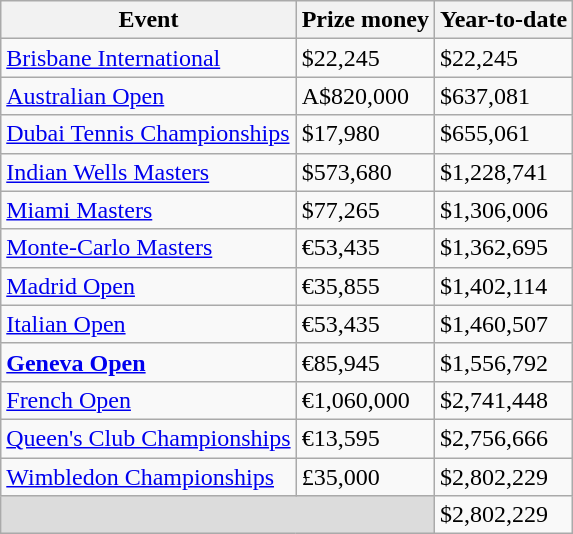<table class="wikitable sortable">
<tr>
<th>Event</th>
<th>Prize money</th>
<th>Year-to-date</th>
</tr>
<tr>
<td><a href='#'>Brisbane International</a></td>
<td>$22,245</td>
<td>$22,245</td>
</tr>
<tr>
<td><a href='#'>Australian Open</a></td>
<td>A$820,000</td>
<td>$637,081</td>
</tr>
<tr>
<td><a href='#'>Dubai Tennis Championships</a></td>
<td>$17,980</td>
<td>$655,061</td>
</tr>
<tr>
<td><a href='#'>Indian Wells Masters</a></td>
<td>$573,680</td>
<td>$1,228,741</td>
</tr>
<tr>
<td><a href='#'>Miami Masters</a></td>
<td>$77,265</td>
<td>$1,306,006</td>
</tr>
<tr>
<td><a href='#'>Monte-Carlo Masters</a></td>
<td>€53,435</td>
<td>$1,362,695</td>
</tr>
<tr>
<td><a href='#'>Madrid Open</a></td>
<td>€35,855</td>
<td>$1,402,114</td>
</tr>
<tr>
<td><a href='#'>Italian Open</a></td>
<td>€53,435</td>
<td>$1,460,507</td>
</tr>
<tr>
<td><strong><a href='#'>Geneva Open</a></strong></td>
<td>€85,945</td>
<td>$1,556,792</td>
</tr>
<tr>
<td><a href='#'>French Open</a></td>
<td>€1,060,000</td>
<td>$2,741,448</td>
</tr>
<tr>
<td><a href='#'>Queen's Club Championships</a></td>
<td>€13,595</td>
<td>$2,756,666</td>
</tr>
<tr>
<td><a href='#'>Wimbledon Championships</a></td>
<td>£35,000</td>
<td>$2,802,229<br></td>
</tr>
<tr class="sortbottom">
<td colspan=2 bgcolor=#DCDCDC></td>
<td>$2,802,229</td>
</tr>
</table>
